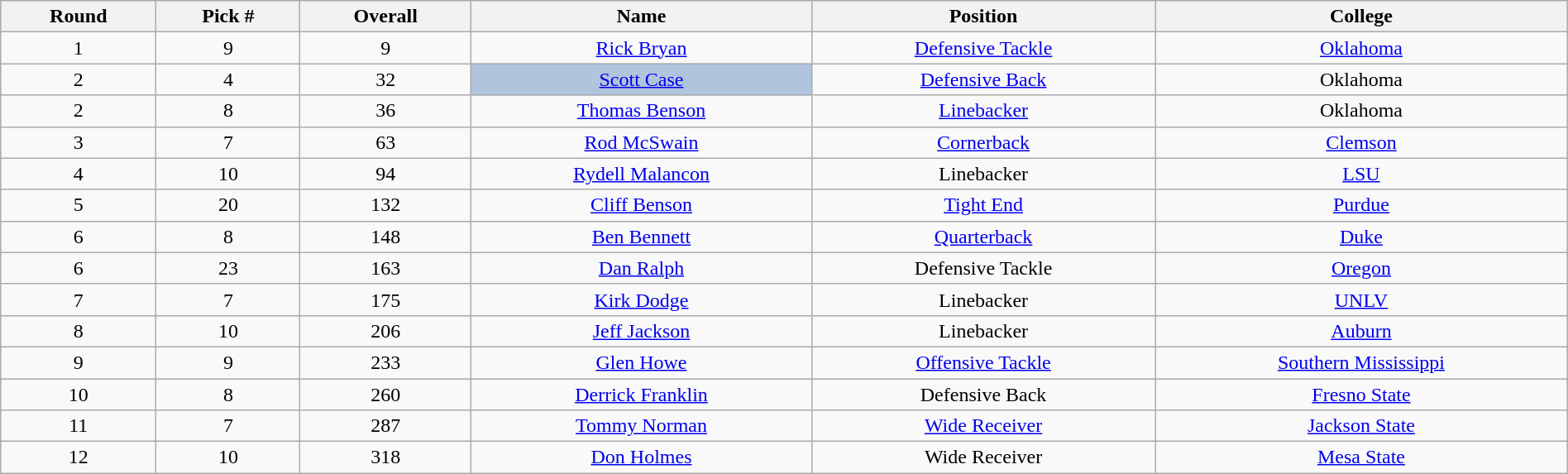<table class="wikitable sortable sortable" style="width: 100%; text-align:center">
<tr>
<th>Round</th>
<th>Pick #</th>
<th>Overall</th>
<th>Name</th>
<th>Position</th>
<th>College</th>
</tr>
<tr>
<td>1</td>
<td>9</td>
<td>9</td>
<td><a href='#'>Rick Bryan</a></td>
<td><a href='#'>Defensive Tackle</a></td>
<td><a href='#'>Oklahoma</a></td>
</tr>
<tr>
<td>2</td>
<td>4</td>
<td>32</td>
<td bgcolor=lightsteelblue><a href='#'>Scott Case</a></td>
<td><a href='#'>Defensive Back</a></td>
<td>Oklahoma</td>
</tr>
<tr>
<td>2</td>
<td>8</td>
<td>36</td>
<td><a href='#'>Thomas Benson</a></td>
<td><a href='#'>Linebacker</a></td>
<td>Oklahoma</td>
</tr>
<tr>
<td>3</td>
<td>7</td>
<td>63</td>
<td><a href='#'>Rod McSwain</a></td>
<td><a href='#'>Cornerback</a></td>
<td><a href='#'>Clemson</a></td>
</tr>
<tr>
<td>4</td>
<td>10</td>
<td>94</td>
<td><a href='#'>Rydell Malancon</a></td>
<td>Linebacker</td>
<td><a href='#'>LSU</a></td>
</tr>
<tr>
<td>5</td>
<td>20</td>
<td>132</td>
<td><a href='#'>Cliff Benson</a></td>
<td><a href='#'>Tight End</a></td>
<td><a href='#'>Purdue</a></td>
</tr>
<tr>
<td>6</td>
<td>8</td>
<td>148</td>
<td><a href='#'>Ben Bennett</a></td>
<td><a href='#'>Quarterback</a></td>
<td><a href='#'>Duke</a></td>
</tr>
<tr>
<td>6</td>
<td>23</td>
<td>163</td>
<td><a href='#'>Dan Ralph</a></td>
<td>Defensive Tackle</td>
<td><a href='#'>Oregon</a></td>
</tr>
<tr>
<td>7</td>
<td>7</td>
<td>175</td>
<td><a href='#'>Kirk Dodge</a></td>
<td>Linebacker</td>
<td><a href='#'>UNLV</a></td>
</tr>
<tr>
<td>8</td>
<td>10</td>
<td>206</td>
<td><a href='#'>Jeff Jackson</a></td>
<td>Linebacker</td>
<td><a href='#'>Auburn</a></td>
</tr>
<tr>
<td>9</td>
<td>9</td>
<td>233</td>
<td><a href='#'>Glen Howe</a></td>
<td><a href='#'>Offensive Tackle</a></td>
<td><a href='#'>Southern Mississippi</a></td>
</tr>
<tr>
<td>10</td>
<td>8</td>
<td>260</td>
<td><a href='#'>Derrick Franklin</a></td>
<td>Defensive Back</td>
<td><a href='#'>Fresno State</a></td>
</tr>
<tr>
<td>11</td>
<td>7</td>
<td>287</td>
<td><a href='#'>Tommy Norman</a></td>
<td><a href='#'>Wide Receiver</a></td>
<td><a href='#'>Jackson State</a></td>
</tr>
<tr>
<td>12</td>
<td>10</td>
<td>318</td>
<td><a href='#'>Don Holmes</a></td>
<td>Wide Receiver</td>
<td><a href='#'>Mesa State</a></td>
</tr>
</table>
